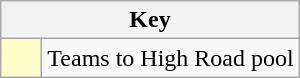<table class="wikitable" style="text-align: center;">
<tr>
<th colspan=2>Key</th>
</tr>
<tr>
<td style="background:#ffffcc; width:20px;"></td>
<td align=left>Teams to High Road pool</td>
</tr>
</table>
